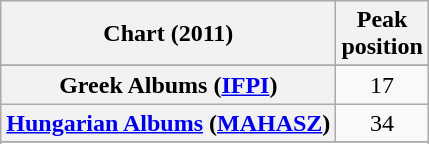<table class="wikitable sortable plainrowheaders" style="text-align:center">
<tr>
<th scope="col">Chart (2011)</th>
<th scope="col">Peak<br>position</th>
</tr>
<tr>
</tr>
<tr>
</tr>
<tr>
</tr>
<tr>
</tr>
<tr>
</tr>
<tr>
</tr>
<tr>
</tr>
<tr>
</tr>
<tr>
<th scope="row">Greek Albums (<a href='#'>IFPI</a>)</th>
<td style="text-align:center;">17</td>
</tr>
<tr>
<th scope="row"><a href='#'>Hungarian Albums</a> (<a href='#'>MAHASZ</a>)</th>
<td>34</td>
</tr>
<tr>
</tr>
<tr>
</tr>
<tr>
</tr>
<tr>
</tr>
<tr>
</tr>
<tr>
</tr>
<tr>
</tr>
<tr>
</tr>
</table>
